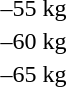<table>
<tr>
<td rowspan=2>–55 kg</td>
<td rowspan=2></td>
<td rowspan=2></td>
<td></td>
</tr>
<tr>
<td></td>
</tr>
<tr>
<td rowspan=2>–60 kg</td>
<td rowspan=2></td>
<td rowspan=2></td>
<td></td>
</tr>
<tr>
<td></td>
</tr>
<tr>
<td rowspan=2>–65 kg</td>
<td rowspan=2></td>
<td rowspan=2></td>
<td></td>
</tr>
<tr>
<td></td>
</tr>
</table>
